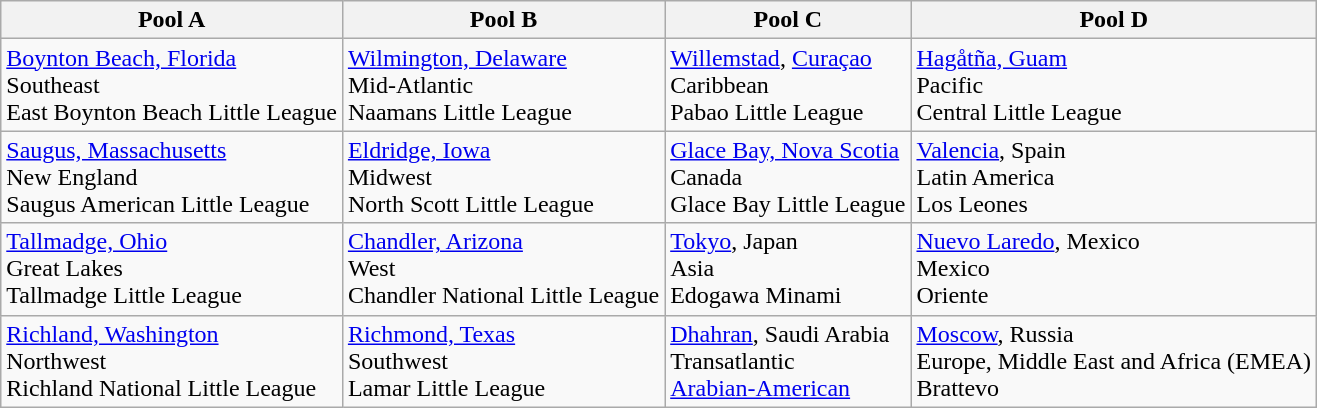<table class="wikitable">
<tr>
<th>Pool A</th>
<th>Pool B</th>
<th>Pool C</th>
<th>Pool D</th>
</tr>
<tr>
<td> <a href='#'>Boynton Beach, Florida</a><br>Southeast<br>East Boynton Beach Little League</td>
<td> <a href='#'>Wilmington, Delaware</a><br>Mid-Atlantic<br>Naamans Little League</td>
<td> <a href='#'>Willemstad</a>, <a href='#'>Curaçao</a><br>Caribbean<br>Pabao Little League</td>
<td> <a href='#'>Hagåtña, Guam</a><br>Pacific<br>Central Little League</td>
</tr>
<tr>
<td><a href='#'>Saugus, Massachusetts</a><br>New England<br>Saugus American Little League</td>
<td> <a href='#'>Eldridge, Iowa</a><br>Midwest<br>North Scott Little League</td>
<td> <a href='#'>Glace Bay, Nova Scotia</a><br>Canada<br>Glace Bay Little League</td>
<td> <a href='#'>Valencia</a>, Spain<br>Latin America<br>Los Leones</td>
</tr>
<tr>
<td> <a href='#'>Tallmadge, Ohio</a><br>Great Lakes<br>Tallmadge Little League</td>
<td> <a href='#'>Chandler, Arizona</a><br>West<br>Chandler National Little League</td>
<td> <a href='#'>Tokyo</a>, Japan<br>Asia<br>Edogawa Minami</td>
<td> <a href='#'>Nuevo Laredo</a>, Mexico<br>Mexico<br>Oriente</td>
</tr>
<tr>
<td> <a href='#'>Richland, Washington</a><br>Northwest<br>Richland National Little League</td>
<td> <a href='#'>Richmond, Texas</a><br>Southwest<br>Lamar Little League</td>
<td> <a href='#'>Dhahran</a>, Saudi Arabia<br>Transatlantic<br><a href='#'>Arabian-American</a></td>
<td> <a href='#'>Moscow</a>, Russia<br>Europe, Middle East and Africa (EMEA)<br>Brattevo</td>
</tr>
</table>
